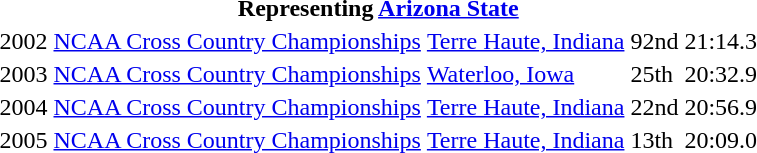<table>
<tr>
<th colspan=6>Representing <a href='#'>Arizona State</a></th>
</tr>
<tr>
<td>2002</td>
<td><a href='#'>NCAA Cross Country Championships</a></td>
<td><a href='#'>Terre Haute, Indiana</a></td>
<td>92nd</td>
<td>21:14.3</td>
</tr>
<tr>
<td>2003</td>
<td><a href='#'>NCAA Cross Country Championships</a></td>
<td><a href='#'>Waterloo, Iowa</a></td>
<td>25th</td>
<td>20:32.9</td>
</tr>
<tr>
<td>2004</td>
<td><a href='#'>NCAA Cross Country Championships</a></td>
<td><a href='#'>Terre Haute, Indiana</a></td>
<td>22nd</td>
<td>20:56.9</td>
</tr>
<tr>
<td>2005</td>
<td><a href='#'>NCAA Cross Country Championships</a></td>
<td><a href='#'>Terre Haute, Indiana</a></td>
<td>13th</td>
<td>20:09.0</td>
</tr>
</table>
